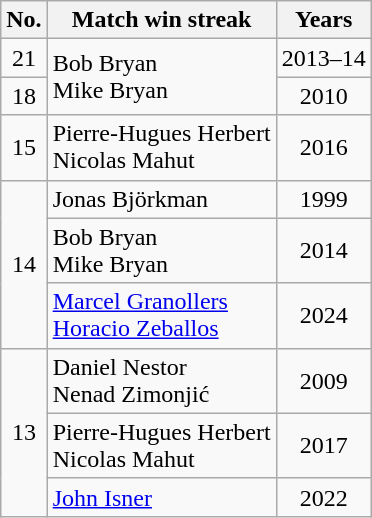<table class="wikitable nowrap" style="text-align:center; display:inline-table">
<tr>
<th scope="col" style="width:20">No.</th>
<th scope="col">Match win streak</th>
<th scope="col">Years</th>
</tr>
<tr>
<td>21</td>
<td rowspan="2" style="text-align: left;"> Bob Bryan<br> Mike Bryan</td>
<td>2013–14</td>
</tr>
<tr>
<td>18</td>
<td>2010</td>
</tr>
<tr>
<td>15</td>
<td style="text-align: left;"> Pierre-Hugues Herbert<br> Nicolas Mahut</td>
<td>2016</td>
</tr>
<tr>
<td rowspan="3">14</td>
<td style="text-align: left;"> Jonas Björkman</td>
<td>1999</td>
</tr>
<tr>
<td style="text-align: left;"> Bob Bryan<br> Mike Bryan</td>
<td>2014</td>
</tr>
<tr>
<td style="text-align: left;"> <a href='#'>Marcel Granollers</a><br> <a href='#'>Horacio Zeballos</a></td>
<td>2024</td>
</tr>
<tr>
<td rowspan=3>13</td>
<td style="text-align: left;"> Daniel Nestor <br> Nenad Zimonjić</td>
<td>2009</td>
</tr>
<tr>
<td style="text-align: left;"> Pierre-Hugues Herbert <br> Nicolas Mahut</td>
<td>2017</td>
</tr>
<tr>
<td style="text-align: left;"> <a href='#'>John Isner</a></td>
<td>2022</td>
</tr>
</table>
